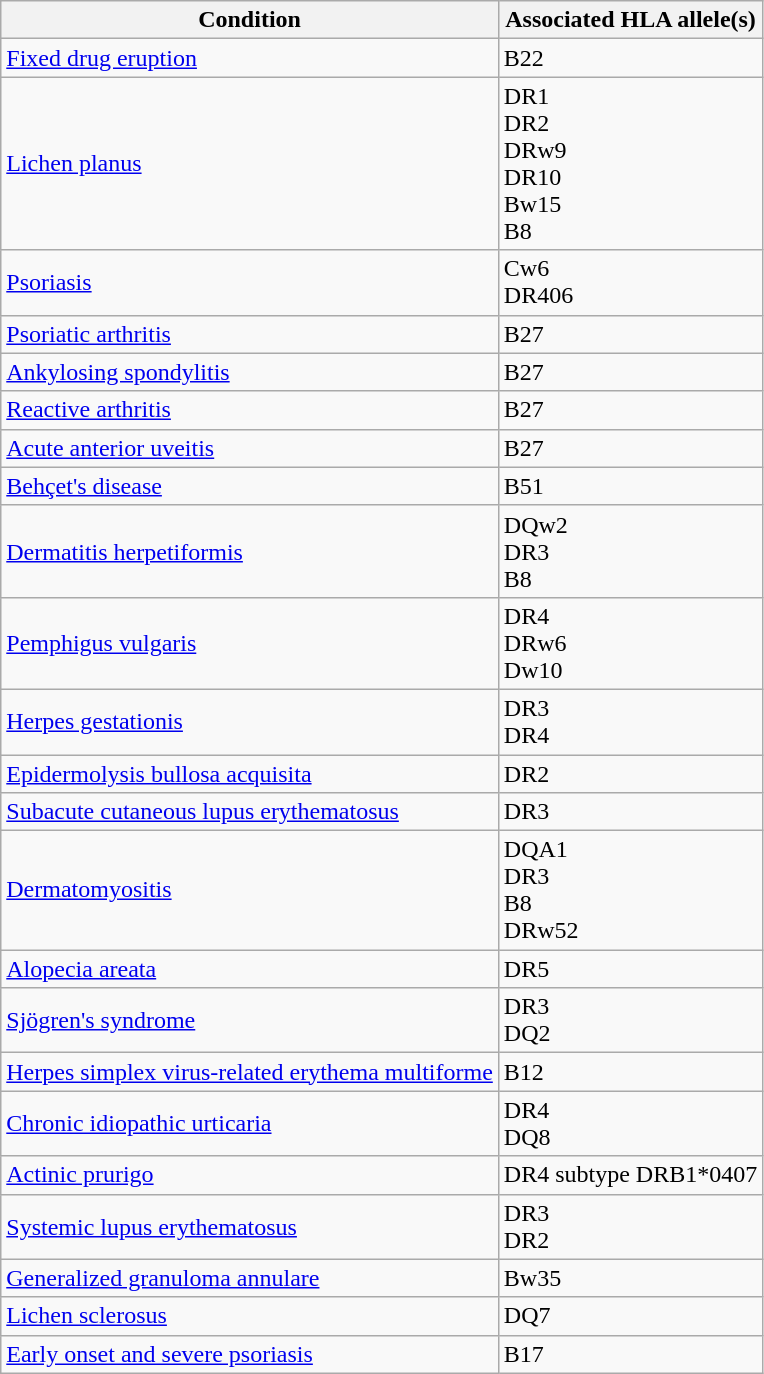<table class="wikitable">
<tr>
<th>Condition</th>
<th>Associated HLA allele(s)</th>
</tr>
<tr>
<td><a href='#'>Fixed drug eruption</a></td>
<td>B22</td>
</tr>
<tr>
<td><a href='#'>Lichen planus</a></td>
<td>DR1<br>DR2<br>DRw9<br>DR10<br>Bw15<br>B8</td>
</tr>
<tr>
<td><a href='#'>Psoriasis</a></td>
<td>Cw6<br>DR406</td>
</tr>
<tr>
<td><a href='#'>Psoriatic arthritis</a></td>
<td>B27</td>
</tr>
<tr>
<td><a href='#'>Ankylosing spondylitis</a></td>
<td>B27</td>
</tr>
<tr>
<td><a href='#'>Reactive arthritis</a></td>
<td>B27</td>
</tr>
<tr>
<td><a href='#'>Acute anterior uveitis</a></td>
<td>B27</td>
</tr>
<tr>
<td><a href='#'>Behçet's disease</a></td>
<td>B51</td>
</tr>
<tr>
<td><a href='#'>Dermatitis herpetiformis</a></td>
<td>DQw2<br>DR3<br>B8</td>
</tr>
<tr>
<td><a href='#'>Pemphigus vulgaris</a></td>
<td>DR4<br>DRw6<br>Dw10</td>
</tr>
<tr>
<td><a href='#'>Herpes gestationis</a></td>
<td>DR3<br>DR4</td>
</tr>
<tr>
<td><a href='#'>Epidermolysis bullosa acquisita</a></td>
<td>DR2</td>
</tr>
<tr>
<td><a href='#'>Subacute cutaneous lupus erythematosus</a></td>
<td>DR3</td>
</tr>
<tr>
<td><a href='#'>Dermatomyositis</a></td>
<td>DQA1<br>DR3<br>B8<br>DRw52</td>
</tr>
<tr>
<td><a href='#'>Alopecia areata</a></td>
<td>DR5</td>
</tr>
<tr>
<td><a href='#'>Sjögren's syndrome</a></td>
<td>DR3<br>DQ2</td>
</tr>
<tr>
<td><a href='#'>Herpes simplex virus-related erythema multiforme</a></td>
<td>B12</td>
</tr>
<tr>
<td><a href='#'>Chronic idiopathic urticaria</a></td>
<td>DR4<br>DQ8</td>
</tr>
<tr>
<td><a href='#'>Actinic prurigo</a></td>
<td>DR4 subtype DRB1*0407</td>
</tr>
<tr>
<td><a href='#'>Systemic lupus erythematosus</a></td>
<td>DR3<br>DR2</td>
</tr>
<tr>
<td><a href='#'>Generalized granuloma annulare</a></td>
<td>Bw35</td>
</tr>
<tr>
<td><a href='#'>Lichen sclerosus</a></td>
<td>DQ7</td>
</tr>
<tr>
<td><a href='#'>Early onset and severe psoriasis</a></td>
<td>B17</td>
</tr>
</table>
